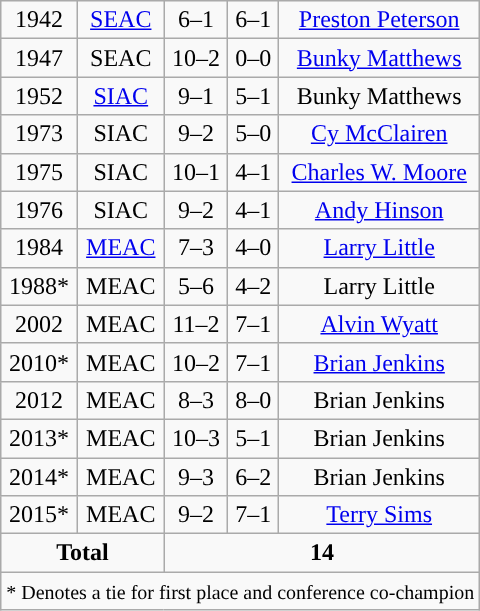<table class="wikitable" style="text-align:center">
<tr>
<td>1942</td>
<td><a href='#'>SEAC</a></td>
<td>6–1</td>
<td>6–1</td>
<td><a href='#'>Preston Peterson</a></td>
</tr>
<tr align="center">
<td>1947</td>
<td>SEAC</td>
<td>10–2</td>
<td>0–0</td>
<td><a href='#'>Bunky Matthews</a></td>
</tr>
<tr align="center">
<td>1952</td>
<td><a href='#'>SIAC</a></td>
<td>9–1</td>
<td>5–1</td>
<td>Bunky Matthews</td>
</tr>
<tr align="center">
<td>1973</td>
<td>SIAC</td>
<td>9–2</td>
<td>5–0</td>
<td><a href='#'>Cy McClairen</a></td>
</tr>
<tr align="center">
<td>1975</td>
<td>SIAC</td>
<td>10–1</td>
<td>4–1</td>
<td><a href='#'>Charles W. Moore</a></td>
</tr>
<tr align="center">
<td>1976</td>
<td>SIAC</td>
<td>9–2</td>
<td>4–1</td>
<td><a href='#'>Andy Hinson</a></td>
</tr>
<tr align="center">
<td>1984</td>
<td><a href='#'>MEAC</a></td>
<td>7–3</td>
<td>4–0</td>
<td><a href='#'>Larry Little</a></td>
</tr>
<tr align="center">
<td>1988*</td>
<td>MEAC</td>
<td>5–6</td>
<td>4–2</td>
<td>Larry Little</td>
</tr>
<tr align="center">
<td>2002</td>
<td>MEAC</td>
<td>11–2</td>
<td>7–1</td>
<td><a href='#'>Alvin Wyatt</a></td>
</tr>
<tr align="center">
<td>2010*</td>
<td>MEAC</td>
<td>10–2</td>
<td>7–1</td>
<td><a href='#'>Brian Jenkins</a></td>
</tr>
<tr align="center">
<td>2012</td>
<td>MEAC</td>
<td>8–3</td>
<td>8–0</td>
<td>Brian Jenkins</td>
</tr>
<tr align="center">
<td>2013*</td>
<td>MEAC</td>
<td>10–3</td>
<td>5–1</td>
<td>Brian Jenkins</td>
</tr>
<tr align="center">
<td>2014*</td>
<td>MEAC</td>
<td>9–3</td>
<td>6–2</td>
<td>Brian Jenkins</td>
</tr>
<tr align="center">
<td>2015*</td>
<td>MEAC</td>
<td>9–2</td>
<td>7–1</td>
<td><a href='#'>Terry Sims</a></td>
</tr>
<tr align="center">
<td colspan=2><strong>Total</strong></td>
<td colspan=3><strong>14</strong></td>
</tr>
<tr>
<td colspan=5><small>* Denotes a tie for first place and conference co-champion</small></td>
</tr>
</table>
